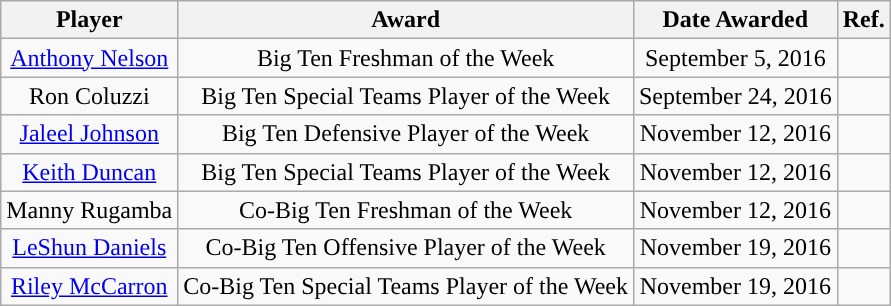<table class="wikitable sortable sortable" style="text-align: center">
<tr align=center>
<th>Player</th>
<th>Award</th>
<th>Date Awarded</th>
<th>Ref.</th>
</tr>
<tr>
<td><a href='#'>Anthony Nelson</a></td>
<td>Big Ten Freshman of the Week</td>
<td>September 5, 2016</td>
<td></td>
</tr>
<tr>
<td>Ron Coluzzi</td>
<td>Big Ten Special Teams Player of the Week</td>
<td>September 24, 2016</td>
<td></td>
</tr>
<tr>
<td><a href='#'>Jaleel Johnson</a></td>
<td>Big Ten Defensive Player of the Week</td>
<td>November 12, 2016</td>
<td></td>
</tr>
<tr>
<td><a href='#'>Keith Duncan</a></td>
<td>Big Ten Special Teams Player of the Week</td>
<td>November 12, 2016</td>
<td></td>
</tr>
<tr>
<td>Manny Rugamba</td>
<td>Co-Big Ten Freshman of the Week</td>
<td>November 12, 2016</td>
<td></td>
</tr>
<tr>
<td><a href='#'>LeShun Daniels</a></td>
<td>Co-Big Ten Offensive Player of the Week</td>
<td>November 19, 2016</td>
<td></td>
</tr>
<tr>
<td><a href='#'>Riley McCarron</a></td>
<td>Co-Big Ten Special Teams Player of the Week</td>
<td>November 19, 2016</td>
<td></td>
</tr>
</table>
